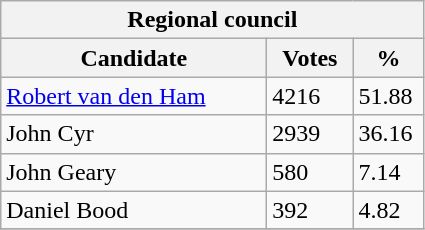<table class="wikitable">
<tr>
<th colspan="3">Regional council</th>
</tr>
<tr>
<th style="width: 170px">Candidate</th>
<th style="width: 50px">Votes</th>
<th style="width: 40px">%</th>
</tr>
<tr>
<td><a href='#'>Robert van den Ham</a></td>
<td>4216</td>
<td>51.88</td>
</tr>
<tr>
<td>John Cyr</td>
<td>2939</td>
<td>36.16</td>
</tr>
<tr>
<td>John Geary</td>
<td>580</td>
<td>7.14</td>
</tr>
<tr>
<td>Daniel Bood</td>
<td>392</td>
<td>4.82</td>
</tr>
<tr>
</tr>
</table>
